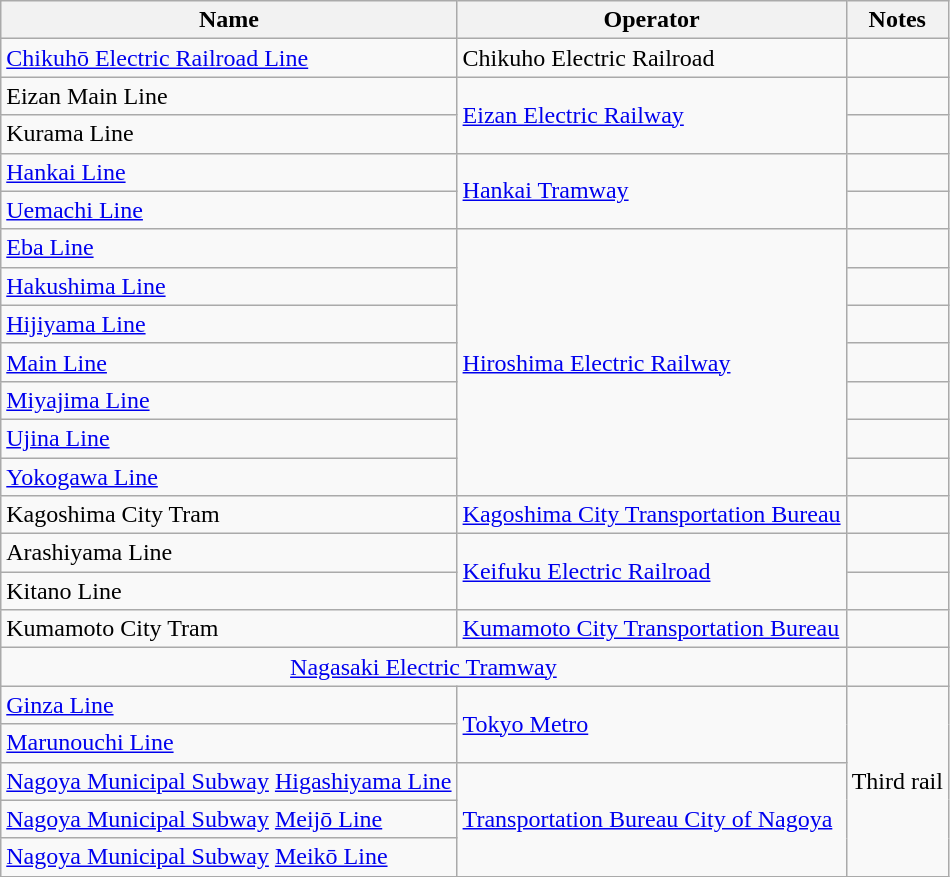<table class="wikitable">
<tr>
<th>Name</th>
<th>Operator</th>
<th>Notes</th>
</tr>
<tr>
<td><a href='#'>Chikuhō Electric Railroad Line</a></td>
<td>Chikuho Electric Railroad</td>
<td></td>
</tr>
<tr>
<td>Eizan Main Line</td>
<td rowspan="2"><a href='#'>Eizan Electric Railway</a></td>
<td></td>
</tr>
<tr>
<td>Kurama Line</td>
<td></td>
</tr>
<tr>
<td><a href='#'>Hankai Line</a></td>
<td rowspan="2"><a href='#'>Hankai Tramway</a></td>
<td></td>
</tr>
<tr>
<td><a href='#'>Uemachi Line</a></td>
<td></td>
</tr>
<tr>
<td><a href='#'>Eba Line</a></td>
<td rowspan="7"><a href='#'>Hiroshima Electric Railway</a></td>
<td></td>
</tr>
<tr>
<td><a href='#'>Hakushima Line</a></td>
<td></td>
</tr>
<tr>
<td><a href='#'>Hijiyama Line</a></td>
<td></td>
</tr>
<tr>
<td><a href='#'>Main Line</a></td>
<td></td>
</tr>
<tr>
<td><a href='#'>Miyajima Line</a></td>
<td></td>
</tr>
<tr>
<td><a href='#'>Ujina Line</a></td>
<td></td>
</tr>
<tr>
<td><a href='#'>Yokogawa Line</a></td>
<td></td>
</tr>
<tr>
<td>Kagoshima City Tram</td>
<td><a href='#'>Kagoshima City Transportation Bureau</a></td>
<td></td>
</tr>
<tr>
<td>Arashiyama Line</td>
<td rowspan="2"><a href='#'>Keifuku Electric Railroad</a></td>
<td></td>
</tr>
<tr>
<td>Kitano Line</td>
<td></td>
</tr>
<tr>
<td>Kumamoto City Tram</td>
<td><a href='#'>Kumamoto City Transportation Bureau</a></td>
<td></td>
</tr>
<tr>
<td colspan="2" align="center"><a href='#'>Nagasaki Electric Tramway</a></td>
<td></td>
</tr>
<tr>
<td><a href='#'>Ginza Line</a></td>
<td rowspan="2"><a href='#'>Tokyo Metro</a></td>
<td rowspan="5">Third rail</td>
</tr>
<tr>
<td><a href='#'>Marunouchi Line</a></td>
</tr>
<tr>
<td><a href='#'>Nagoya Municipal Subway</a> <a href='#'>Higashiyama Line</a></td>
<td rowspan="3"><a href='#'>Transportation Bureau City of Nagoya</a></td>
</tr>
<tr>
<td><a href='#'>Nagoya Municipal Subway</a> <a href='#'>Meijō Line</a></td>
</tr>
<tr>
<td><a href='#'>Nagoya Municipal Subway</a> <a href='#'>Meikō Line</a></td>
</tr>
</table>
